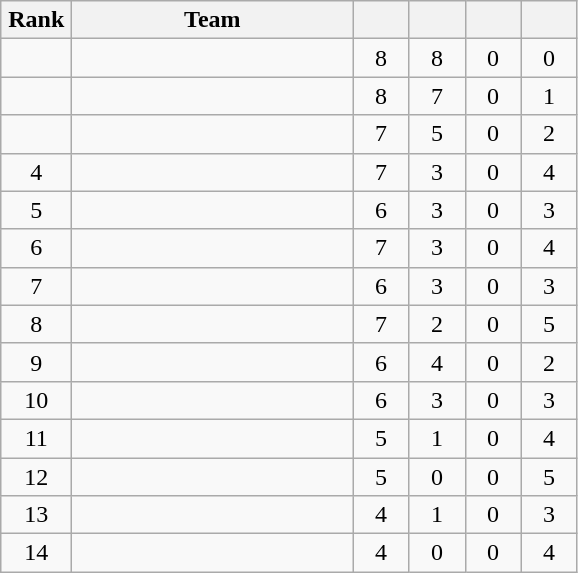<table class="wikitable" style="text-align: center;">
<tr>
<th width=40>Rank</th>
<th width=180>Team</th>
<th width=30></th>
<th width=30></th>
<th width=30></th>
<th width=30></th>
</tr>
<tr>
<td></td>
<td align=left></td>
<td>8</td>
<td>8</td>
<td>0</td>
<td>0</td>
</tr>
<tr>
<td></td>
<td align=left></td>
<td>8</td>
<td>7</td>
<td>0</td>
<td>1</td>
</tr>
<tr>
<td></td>
<td align=left></td>
<td>7</td>
<td>5</td>
<td>0</td>
<td>2</td>
</tr>
<tr>
<td>4</td>
<td align=left></td>
<td>7</td>
<td>3</td>
<td>0</td>
<td>4</td>
</tr>
<tr>
<td>5</td>
<td align=left></td>
<td>6</td>
<td>3</td>
<td>0</td>
<td>3</td>
</tr>
<tr>
<td>6</td>
<td align=left></td>
<td>7</td>
<td>3</td>
<td>0</td>
<td>4</td>
</tr>
<tr>
<td>7</td>
<td align=left></td>
<td>6</td>
<td>3</td>
<td>0</td>
<td>3</td>
</tr>
<tr>
<td>8</td>
<td align=left></td>
<td>7</td>
<td>2</td>
<td>0</td>
<td>5</td>
</tr>
<tr>
<td>9</td>
<td align=left></td>
<td>6</td>
<td>4</td>
<td>0</td>
<td>2</td>
</tr>
<tr>
<td>10</td>
<td align=left></td>
<td>6</td>
<td>3</td>
<td>0</td>
<td>3</td>
</tr>
<tr>
<td>11</td>
<td align=left></td>
<td>5</td>
<td>1</td>
<td>0</td>
<td>4</td>
</tr>
<tr>
<td>12</td>
<td align=left></td>
<td>5</td>
<td>0</td>
<td>0</td>
<td>5</td>
</tr>
<tr>
<td>13</td>
<td align=left></td>
<td>4</td>
<td>1</td>
<td>0</td>
<td>3</td>
</tr>
<tr>
<td>14</td>
<td align=left></td>
<td>4</td>
<td>0</td>
<td>0</td>
<td>4</td>
</tr>
</table>
